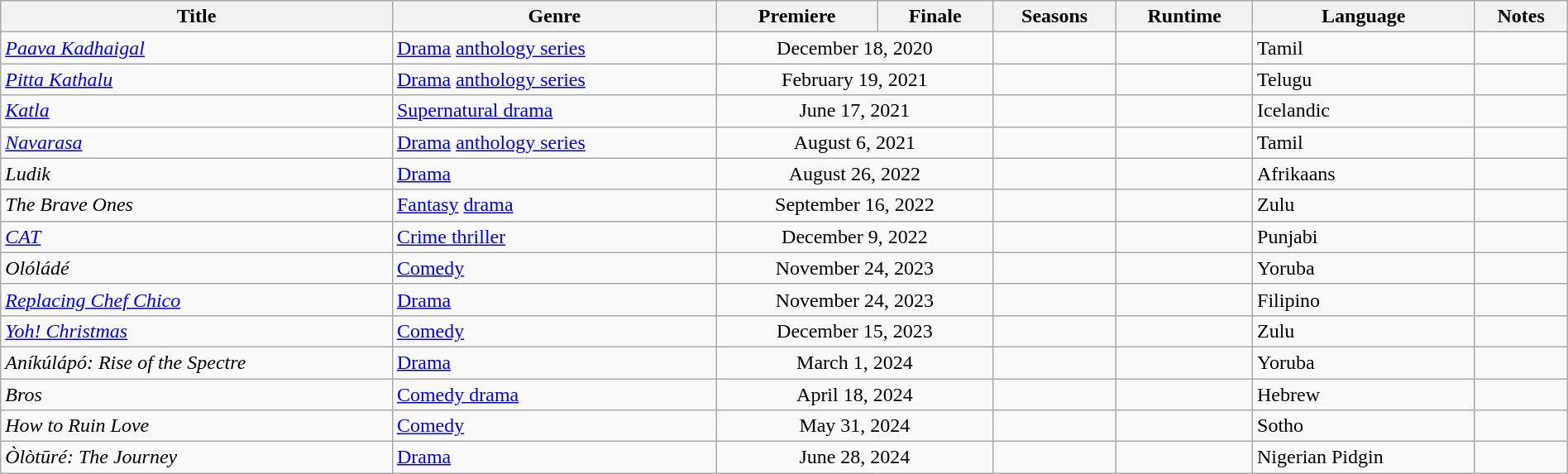<table class="wikitable sortable" style="width:100%">
<tr>
<th scope="col" style="width:25%;">Title</th>
<th>Genre</th>
<th>Premiere</th>
<th>Finale</th>
<th>Seasons</th>
<th>Runtime</th>
<th>Language</th>
<th>Notes</th>
</tr>
<tr>
<td><em><a href='#'>Paava Kadhaigal</a></em></td>
<td><a href='#'>Drama</a> <a href='#'>anthology series</a></td>
<td colspan="2" style="text-align:center">December 18, 2020</td>
<td></td>
<td></td>
<td>Tamil</td>
<td></td>
</tr>
<tr>
<td><em><a href='#'>Pitta Kathalu</a></em></td>
<td><a href='#'>Drama</a> <a href='#'>anthology series</a></td>
<td colspan="2" style="text-align:center">February 19, 2021</td>
<td></td>
<td></td>
<td>Telugu</td>
<td></td>
</tr>
<tr>
<td><em><a href='#'>Katla</a></em></td>
<td><a href='#'>Supernatural drama</a></td>
<td colspan="2" style="text-align:center">June 17, 2021</td>
<td></td>
<td></td>
<td>Icelandic</td>
<td></td>
</tr>
<tr>
<td><em><a href='#'>Navarasa</a></em></td>
<td><a href='#'>Drama</a> <a href='#'>anthology series</a></td>
<td colspan="2" style="text-align:center">August 6, 2021</td>
<td></td>
<td></td>
<td>Tamil</td>
<td></td>
</tr>
<tr>
<td><em>Ludik</em></td>
<td><a href='#'>Drama</a></td>
<td colspan="2" style="text-align:center">August 26, 2022</td>
<td></td>
<td></td>
<td>Afrikaans</td>
<td></td>
</tr>
<tr>
<td><em>The Brave Ones</em></td>
<td><a href='#'>Fantasy</a> <a href='#'>drama</a></td>
<td colspan="2" style="text-align:center">September 16, 2022</td>
<td></td>
<td></td>
<td>Zulu</td>
<td></td>
</tr>
<tr>
<td><em><a href='#'>CAT</a></em></td>
<td><a href='#'>Crime thriller</a></td>
<td colspan="2" style="text-align:center">December 9, 2022</td>
<td></td>
<td></td>
<td>Punjabi</td>
<td></td>
</tr>
<tr>
<td><em>Olóládé</em></td>
<td><a href='#'>Comedy</a></td>
<td colspan="2" style="text-align:center">November 24, 2023</td>
<td></td>
<td></td>
<td>Yoruba</td>
<td></td>
</tr>
<tr>
<td><em><a href='#'>Replacing Chef Chico</a></em></td>
<td><a href='#'>Drama</a></td>
<td colspan="2" style="text-align:center">November 24, 2023</td>
<td></td>
<td></td>
<td>Filipino</td>
<td></td>
</tr>
<tr>
<td><em><a href='#'>Yoh! Christmas</a></em></td>
<td><a href='#'>Comedy</a></td>
<td colspan="2" style="text-align:center">December 15, 2023</td>
<td></td>
<td></td>
<td>Zulu</td>
<td></td>
</tr>
<tr>
<td><em>Aníkúlápó: Rise of the Spectre</em></td>
<td><a href='#'>Drama</a></td>
<td colspan="2" style="text-align:center">March 1, 2024</td>
<td></td>
<td></td>
<td>Yoruba</td>
<td></td>
</tr>
<tr>
<td><em>Bros</em></td>
<td><a href='#'>Comedy drama</a></td>
<td colspan="2" style="text-align:center">April 18, 2024</td>
<td></td>
<td></td>
<td>Hebrew</td>
<td></td>
</tr>
<tr>
<td><em>How to Ruin Love</em></td>
<td><a href='#'>Comedy</a></td>
<td colspan="2" style="text-align:center">May 31, 2024</td>
<td></td>
<td></td>
<td>Sotho</td>
<td></td>
</tr>
<tr>
<td><em>Òlòtūré: The Journey</em></td>
<td><a href='#'>Drama</a></td>
<td colspan="2" style="text-align:center">June 28, 2024</td>
<td></td>
<td></td>
<td>Nigerian Pidgin</td>
<td></td>
</tr>
</table>
